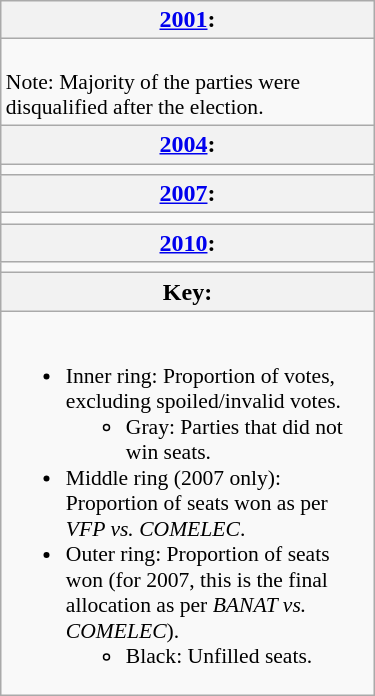<table class=wikitable align=right width=250px>
<tr>
<th><a href='#'>2001</a>:</th>
</tr>
<tr style="font-size:90%">
<td><br>Note: Majority of the parties were disqualified after the election.</td>
</tr>
<tr>
<th><a href='#'>2004</a>:</th>
</tr>
<tr>
<td></td>
</tr>
<tr>
<th><a href='#'>2007</a>:</th>
</tr>
<tr>
<td></td>
</tr>
<tr>
<th><a href='#'>2010</a>:</th>
</tr>
<tr>
<td></td>
</tr>
<tr>
<th>Key:</th>
</tr>
<tr style="font-size:90%">
<td><br><ul><li>Inner ring: Proportion of votes, excluding spoiled/invalid votes.<ul><li>Gray: Parties that did not win seats.</li></ul></li><li>Middle ring (2007 only): Proportion of seats won as per <em>VFP vs. COMELEC</em>.</li><li>Outer ring: Proportion of seats won (for 2007, this is the final allocation as per <em>BANAT vs. COMELEC</em>).<ul><li>Black: Unfilled seats.</li></ul></li></ul></td>
</tr>
</table>
